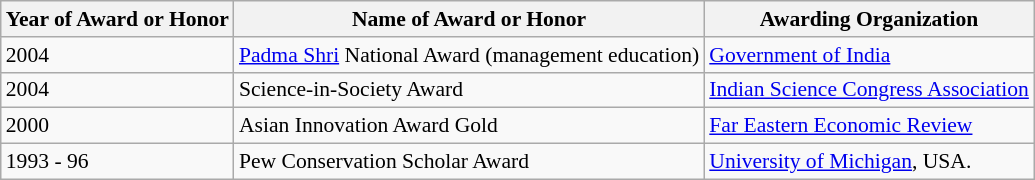<table class="wikitable" style="font-size: 90%;">
<tr>
<th>Year of Award or Honor</th>
<th>Name of Award or Honor</th>
<th>Awarding Organization</th>
</tr>
<tr>
<td>2004</td>
<td><a href='#'>Padma Shri</a> National Award  (management education)</td>
<td><a href='#'>Government of India</a></td>
</tr>
<tr>
<td>2004</td>
<td>Science-in-Society Award</td>
<td><a href='#'>Indian Science Congress Association</a></td>
</tr>
<tr>
<td>2000</td>
<td>Asian Innovation Award Gold</td>
<td><a href='#'>Far Eastern Economic Review</a></td>
</tr>
<tr>
<td>1993 - 96</td>
<td>Pew Conservation Scholar Award</td>
<td><a href='#'>University of Michigan</a>, USA.</td>
</tr>
</table>
